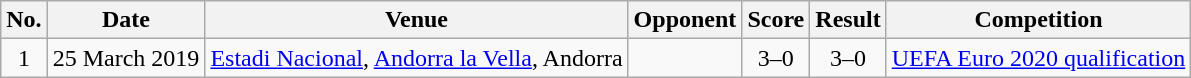<table class="wikitable sortable">
<tr>
<th scope="col">No.</th>
<th scope="col">Date</th>
<th scope="col">Venue</th>
<th scope="col">Opponent</th>
<th scope="col">Score</th>
<th scope="col">Result</th>
<th scope="col">Competition</th>
</tr>
<tr>
<td align="center">1</td>
<td>25 March 2019</td>
<td><a href='#'>Estadi Nacional</a>, <a href='#'>Andorra la Vella</a>, Andorra</td>
<td></td>
<td align="center">3–0</td>
<td align="center">3–0</td>
<td><a href='#'>UEFA Euro 2020 qualification</a></td>
</tr>
</table>
